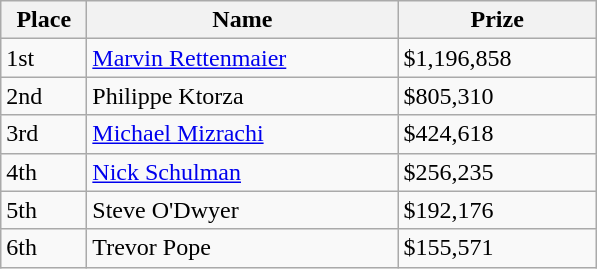<table class="wikitable">
<tr>
<th style="width:50px;">Place</th>
<th style="width:200px;">Name</th>
<th style="width:125px;">Prize</th>
</tr>
<tr>
<td>1st</td>
<td> <a href='#'>Marvin Rettenmaier</a></td>
<td>$1,196,858</td>
</tr>
<tr>
<td>2nd</td>
<td> Philippe Ktorza</td>
<td>$805,310</td>
</tr>
<tr>
<td>3rd</td>
<td> <a href='#'>Michael Mizrachi</a></td>
<td>$424,618</td>
</tr>
<tr>
<td>4th</td>
<td> <a href='#'>Nick Schulman</a></td>
<td>$256,235</td>
</tr>
<tr>
<td>5th</td>
<td> Steve O'Dwyer</td>
<td>$192,176</td>
</tr>
<tr>
<td>6th</td>
<td> Trevor Pope</td>
<td>$155,571</td>
</tr>
</table>
